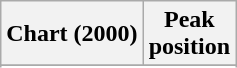<table class="wikitable">
<tr>
<th>Chart (2000)</th>
<th>Peak<br>position</th>
</tr>
<tr>
</tr>
<tr>
</tr>
</table>
